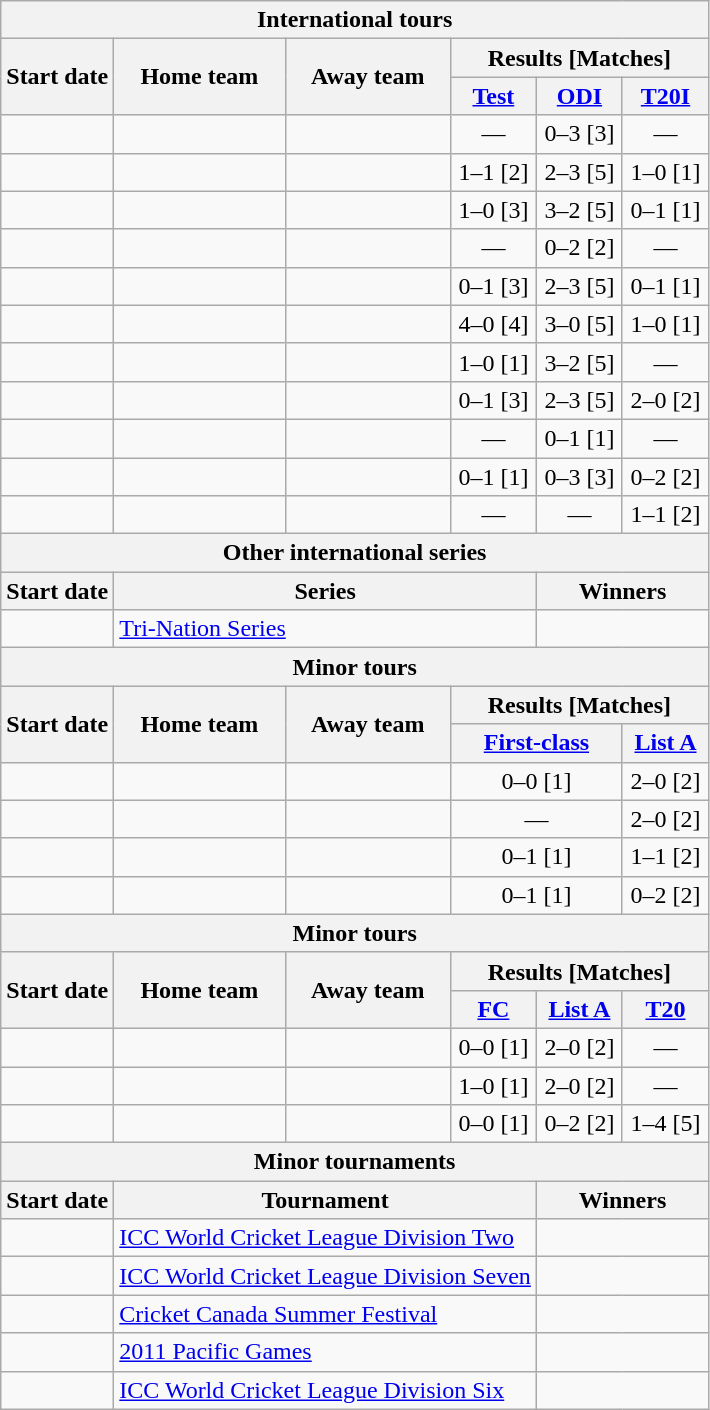<table class="wikitable sortable" style="text-align:center; white-space:nowrap">
<tr>
<th colspan=6>International tours</th>
</tr>
<tr>
<th rowspan=2>Start date</th>
<th rowspan=2>Home team</th>
<th rowspan=2>Away team</th>
<th colspan="3" class="unsortable">Results [Matches]</th>
</tr>
<tr>
<th width=50><a href='#'>Test</a></th>
<th width=50><a href='#'>ODI</a></th>
<th width=50><a href='#'>T20I</a></th>
</tr>
<tr>
<td style="text-align:left"><a href='#'></a></td>
<td style="text-align:left"></td>
<td style="text-align:left"></td>
<td>—</td>
<td>0–3 [3]</td>
<td>—</td>
</tr>
<tr>
<td style="text-align:left"><a href='#'></a></td>
<td style="text-align:left"></td>
<td style="text-align:left"></td>
<td>1–1 [2]</td>
<td>2–3 [5]</td>
<td>1–0 [1]</td>
</tr>
<tr>
<td style="text-align:left"><a href='#'></a></td>
<td style="text-align:left"></td>
<td style="text-align:left"></td>
<td>1–0 [3]</td>
<td>3–2 [5]</td>
<td>0–1 [1]</td>
</tr>
<tr>
<td style="text-align:left"><a href='#'></a></td>
<td style="text-align:left"></td>
<td style="text-align:left"></td>
<td>—</td>
<td>0–2 [2]</td>
<td>—</td>
</tr>
<tr>
<td style="text-align:left"><a href='#'></a></td>
<td style="text-align:left"></td>
<td style="text-align:left"></td>
<td>0–1 [3]</td>
<td>2–3 [5]</td>
<td>0–1 [1]</td>
</tr>
<tr>
<td style="text-align:left"><a href='#'></a></td>
<td style="text-align:left"></td>
<td style="text-align:left"></td>
<td>4–0 [4]</td>
<td>3–0 [5]</td>
<td>1–0 [1]</td>
</tr>
<tr>
<td style="text-align:left"><a href='#'></a></td>
<td style="text-align:left"></td>
<td style="text-align:left"></td>
<td>1–0 [1]</td>
<td>3–2 [5]</td>
<td>—</td>
</tr>
<tr>
<td style="text-align:left"><a href='#'></a></td>
<td style="text-align:left"></td>
<td style="text-align:left"></td>
<td>0–1 [3]</td>
<td>2–3 [5]</td>
<td>2–0 [2]</td>
</tr>
<tr>
<td style="text-align:left"><a href='#'></a></td>
<td style="text-align:left"></td>
<td style="text-align:left"></td>
<td>—</td>
<td>0–1 [1]</td>
<td>—</td>
</tr>
<tr>
<td style="text-align:left"><a href='#'></a></td>
<td style="text-align:left"></td>
<td style="text-align:left"></td>
<td>0–1 [1]</td>
<td>0–3 [3]</td>
<td>0–2 [2]</td>
</tr>
<tr>
<td style="text-align:left"><a href='#'></a></td>
<td style="text-align:left"></td>
<td style="text-align:left"></td>
<td>—</td>
<td>—</td>
<td>1–1 [2]</td>
</tr>
<tr class="sortbottom">
<th colspan=6>Other international series</th>
</tr>
<tr class="sortbottom">
<th>Start date</th>
<th colspan=3>Series</th>
<th colspan=2>Winners</th>
</tr>
<tr class="sortbottom">
<td style="text-align:left"><a href='#'></a></td>
<td style="text-align:left" colspan=3> <a href='#'>Tri-Nation Series</a></td>
<td style="text-align:left" colspan=2></td>
</tr>
<tr class="sortbottom">
<th colspan=6>Minor tours</th>
</tr>
<tr class="sortbottom">
<th rowspan=2>Start date</th>
<th rowspan=2>Home team</th>
<th rowspan=2>Away team</th>
<th colspan="3" class="unsortable">Results [Matches]</th>
</tr>
<tr class="sortbottom">
<th colspan=2><a href='#'>First-class</a></th>
<th><a href='#'>List A</a></th>
</tr>
<tr class="sortbottom">
<td style="text-align:left"><a href='#'></a></td>
<td style="text-align:left"></td>
<td style="text-align:left"></td>
<td colspan=2>0–0 [1]</td>
<td>2–0 [2]</td>
</tr>
<tr class="sortbottom">
<td style="text-align:left"><a href='#'></a></td>
<td style="text-align:left"></td>
<td style="text-align:left"></td>
<td colspan=2>—</td>
<td>2–0 [2]</td>
</tr>
<tr class="sortbottom">
<td style="text-align:left"><a href='#'></a></td>
<td style="text-align:left"></td>
<td style="text-align:left"></td>
<td colspan=2>0–1 [1]</td>
<td>1–1 [2]</td>
</tr>
<tr class="sortbottom">
<td style="text-align:left"><a href='#'></a></td>
<td style="text-align:left"></td>
<td style="text-align:left"></td>
<td colspan=2>0–1 [1]</td>
<td>0–2 [2]</td>
</tr>
<tr class="sortbottom">
<th colspan=6>Minor tours</th>
</tr>
<tr class="sortbottom">
<th rowspan=2>Start date</th>
<th rowspan=2>Home team</th>
<th rowspan=2>Away team</th>
<th colspan="3" class="unsortable">Results [Matches]</th>
</tr>
<tr class="sortbottom">
<th><a href='#'>FC</a></th>
<th><a href='#'>List A</a></th>
<th><a href='#'>T20</a></th>
</tr>
<tr class="sortbottom">
<td style="text-align:left"><a href='#'></a></td>
<td style="text-align:left"></td>
<td style="text-align:left"></td>
<td>0–0 [1]</td>
<td>2–0 [2]</td>
<td>—</td>
</tr>
<tr class="sortbottom">
<td style="text-align:left"><a href='#'></a></td>
<td style="text-align:left"></td>
<td style="text-align:left"></td>
<td>1–0 [1]</td>
<td>2–0 [2]</td>
<td>—</td>
</tr>
<tr class="sortbottom">
<td style="text-align:left"><a href='#'></a></td>
<td style="text-align:left"></td>
<td style="text-align:left"></td>
<td>0–0 [1]</td>
<td>0–2 [2]</td>
<td>1–4 [5]</td>
</tr>
<tr class="sortbottom">
<th colspan=6>Minor tournaments</th>
</tr>
<tr class="sortbottom">
<th>Start date</th>
<th colspan=3>Tournament</th>
<th colspan=2>Winners</th>
</tr>
<tr class="sortbottom">
<td style="text-align:left"><a href='#'></a></td>
<td style="text-align:left" colspan=3> <a href='#'>ICC World Cricket League Division Two</a></td>
<td style="text-align:left" colspan=2></td>
</tr>
<tr class="sortbottom">
<td style="text-align:left"><a href='#'></a></td>
<td style="text-align:left" colspan=3> <a href='#'>ICC World Cricket League Division Seven</a></td>
<td style="text-align:left" colspan=2></td>
</tr>
<tr class="sortbottom">
<td style="text-align:left"><a href='#'></a></td>
<td style="text-align:left" colspan=3> <a href='#'>Cricket Canada Summer Festival</a></td>
<td style="text-align:left" colspan=2></td>
</tr>
<tr>
<td style="text-align:left"><a href='#'></a></td>
<td style="text-align:left" colspan=3> <a href='#'>2011 Pacific Games</a></td>
<td style="text-align:left" colspan=2></td>
</tr>
<tr class="sortbottom">
<td style="text-align:left"><a href='#'></a></td>
<td style="text-align:left" colspan=3> <a href='#'>ICC World Cricket League Division Six</a></td>
<td style="text-align:left" colspan=2></td>
</tr>
</table>
